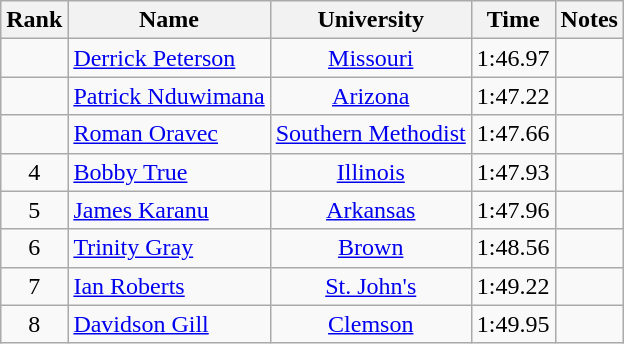<table class="wikitable sortable" style="text-align:center">
<tr>
<th>Rank</th>
<th>Name</th>
<th>University</th>
<th>Time</th>
<th>Notes</th>
</tr>
<tr>
<td></td>
<td align=left><a href='#'>Derrick Peterson</a></td>
<td><a href='#'>Missouri</a></td>
<td>1:46.97</td>
<td></td>
</tr>
<tr>
<td></td>
<td align=left><a href='#'>Patrick Nduwimana</a> </td>
<td><a href='#'>Arizona</a></td>
<td>1:47.22</td>
<td></td>
</tr>
<tr>
<td></td>
<td align=left><a href='#'>Roman Oravec</a> </td>
<td><a href='#'>Southern Methodist</a></td>
<td>1:47.66</td>
<td></td>
</tr>
<tr>
<td>4</td>
<td align=left><a href='#'>Bobby True</a> </td>
<td><a href='#'>Illinois</a></td>
<td>1:47.93</td>
<td></td>
</tr>
<tr>
<td>5</td>
<td align=left><a href='#'>James Karanu</a> </td>
<td><a href='#'>Arkansas</a></td>
<td>1:47.96</td>
<td></td>
</tr>
<tr>
<td>6</td>
<td align=left><a href='#'>Trinity Gray</a></td>
<td><a href='#'>Brown</a></td>
<td>1:48.56</td>
<td></td>
</tr>
<tr>
<td>7</td>
<td align=left><a href='#'>Ian Roberts</a> </td>
<td><a href='#'>St. John's</a></td>
<td>1:49.22</td>
<td></td>
</tr>
<tr>
<td>8</td>
<td align=left><a href='#'>Davidson Gill</a></td>
<td><a href='#'>Clemson</a></td>
<td>1:49.95</td>
<td></td>
</tr>
</table>
